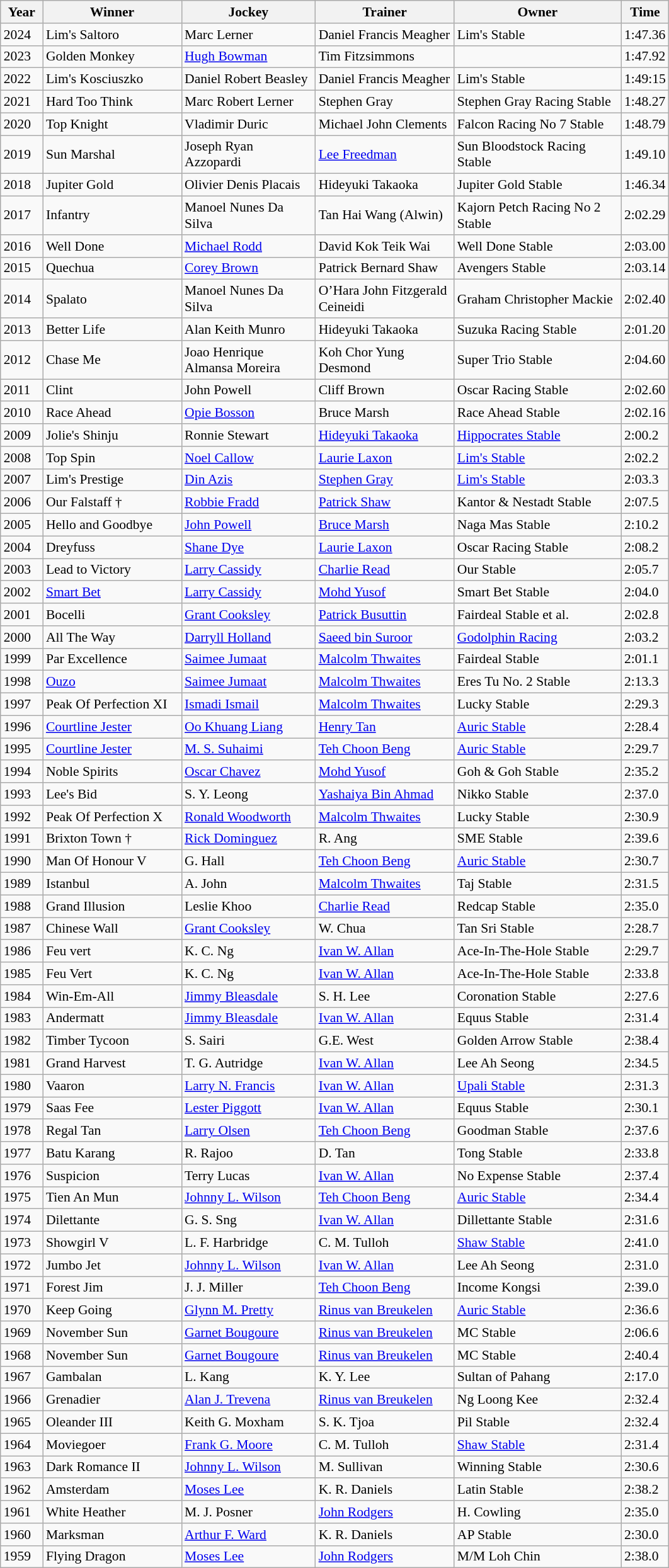<table class="wikitable sortable" style="font-size:90%">
<tr>
<th style="width:38px">Year<br></th>
<th style="width:140px">Winner<br></th>
<th style="width:135px">Jockey<br></th>
<th style="width:140px">Trainer<br></th>
<th style="width:170px">Owner<br></th>
<th>Time</th>
</tr>
<tr>
<td>2024</td>
<td>Lim's Saltoro</td>
<td>Marc Lerner</td>
<td>Daniel Francis Meagher</td>
<td>Lim's Stable</td>
<td>1:47.36</td>
</tr>
<tr>
<td>2023</td>
<td>Golden Monkey</td>
<td><a href='#'>Hugh Bowman</a></td>
<td>Tim Fitzsimmons</td>
<td></td>
<td>1:47.92</td>
</tr>
<tr>
<td>2022</td>
<td>Lim's Kosciuszko</td>
<td>Daniel Robert Beasley</td>
<td>Daniel Francis Meagher</td>
<td>Lim's Stable</td>
<td>1:49:15</td>
</tr>
<tr>
<td>2021</td>
<td>Hard Too Think</td>
<td>Marc Robert Lerner</td>
<td>Stephen Gray</td>
<td>Stephen Gray Racing Stable</td>
<td>1:48.27</td>
</tr>
<tr>
<td>2020</td>
<td>Top Knight</td>
<td>Vladimir Duric</td>
<td>Michael John Clements</td>
<td>Falcon Racing No 7 Stable</td>
<td>1:48.79</td>
</tr>
<tr>
<td>2019</td>
<td>Sun Marshal</td>
<td>Joseph Ryan Azzopardi</td>
<td><a href='#'>Lee Freedman</a></td>
<td>Sun Bloodstock Racing Stable</td>
<td>1:49.10</td>
</tr>
<tr>
<td>2018</td>
<td>Jupiter Gold</td>
<td>Olivier Denis Placais</td>
<td>Hideyuki Takaoka</td>
<td>Jupiter Gold Stable</td>
<td>1:46.34</td>
</tr>
<tr>
<td>2017</td>
<td>Infantry</td>
<td>Manoel Nunes Da Silva</td>
<td>Tan Hai Wang (Alwin)</td>
<td>Kajorn Petch Racing No 2 Stable</td>
<td>2:02.29</td>
</tr>
<tr>
<td>2016</td>
<td>Well Done</td>
<td><a href='#'>Michael Rodd</a></td>
<td>David Kok Teik Wai</td>
<td>Well Done Stable</td>
<td>2:03.00</td>
</tr>
<tr>
<td>2015</td>
<td>Quechua</td>
<td><a href='#'>Corey Brown</a></td>
<td>Patrick Bernard Shaw</td>
<td>Avengers Stable</td>
<td>2:03.14</td>
</tr>
<tr>
<td>2014</td>
<td>Spalato</td>
<td>Manoel Nunes Da Silva</td>
<td>O’Hara John Fitzgerald Ceineidi</td>
<td>Graham Christopher Mackie</td>
<td>2:02.40</td>
</tr>
<tr>
<td>2013</td>
<td>Better Life</td>
<td>Alan Keith Munro</td>
<td>Hideyuki Takaoka</td>
<td>Suzuka Racing Stable</td>
<td>2:01.20</td>
</tr>
<tr>
<td>2012</td>
<td>Chase Me</td>
<td>Joao Henrique Almansa Moreira</td>
<td>Koh Chor Yung Desmond</td>
<td>Super Trio Stable</td>
<td>2:04.60</td>
</tr>
<tr>
<td>2011</td>
<td>Clint</td>
<td>John Powell</td>
<td>Cliff Brown</td>
<td>Oscar Racing Stable</td>
<td>2:02.60</td>
</tr>
<tr>
<td>2010</td>
<td>Race Ahead</td>
<td><a href='#'>Opie Bosson</a></td>
<td>Bruce Marsh</td>
<td>Race Ahead Stable</td>
<td>2:02.16</td>
</tr>
<tr>
<td>2009</td>
<td>Jolie's Shinju</td>
<td>Ronnie Stewart</td>
<td><a href='#'>Hideyuki Takaoka</a></td>
<td><a href='#'>Hippocrates Stable</a></td>
<td>2:00.2</td>
</tr>
<tr>
<td>2008</td>
<td>Top Spin</td>
<td><a href='#'>Noel Callow</a></td>
<td><a href='#'>Laurie Laxon</a></td>
<td><a href='#'>Lim's Stable</a></td>
<td>2:02.2</td>
</tr>
<tr>
<td>2007</td>
<td>Lim's Prestige</td>
<td><a href='#'>Din Azis</a></td>
<td><a href='#'>Stephen Gray</a></td>
<td><a href='#'>Lim's Stable</a></td>
<td>2:03.3</td>
</tr>
<tr>
<td>2006</td>
<td>Our Falstaff †</td>
<td><a href='#'>Robbie Fradd</a></td>
<td><a href='#'>Patrick Shaw</a></td>
<td>Kantor & Nestadt Stable</td>
<td>2:07.5</td>
</tr>
<tr>
<td>2005</td>
<td>Hello and Goodbye</td>
<td><a href='#'>John Powell</a></td>
<td><a href='#'>Bruce Marsh</a></td>
<td>Naga Mas Stable</td>
<td>2:10.2</td>
</tr>
<tr>
<td>2004</td>
<td>Dreyfuss</td>
<td><a href='#'>Shane Dye</a></td>
<td><a href='#'>Laurie Laxon</a></td>
<td>Oscar Racing Stable</td>
<td>2:08.2</td>
</tr>
<tr>
<td>2003</td>
<td>Lead to Victory</td>
<td><a href='#'>Larry Cassidy</a></td>
<td><a href='#'>Charlie Read</a></td>
<td>Our Stable</td>
<td>2:05.7</td>
</tr>
<tr>
<td>2002</td>
<td><a href='#'>Smart Bet</a></td>
<td><a href='#'>Larry Cassidy</a></td>
<td><a href='#'>Mohd Yusof</a></td>
<td>Smart Bet Stable</td>
<td>2:04.0</td>
</tr>
<tr>
<td>2001</td>
<td>Bocelli</td>
<td><a href='#'>Grant Cooksley</a></td>
<td><a href='#'>Patrick Busuttin</a></td>
<td>Fairdeal Stable et al.</td>
<td>2:02.8</td>
</tr>
<tr>
<td>2000</td>
<td>All The Way</td>
<td><a href='#'>Darryll Holland</a></td>
<td><a href='#'>Saeed bin Suroor</a></td>
<td><a href='#'>Godolphin Racing</a></td>
<td>2:03.2</td>
</tr>
<tr>
<td>1999</td>
<td>Par Excellence</td>
<td><a href='#'>Saimee Jumaat</a></td>
<td><a href='#'>Malcolm Thwaites</a></td>
<td>Fairdeal Stable</td>
<td>2:01.1</td>
</tr>
<tr>
<td>1998</td>
<td><a href='#'>Ouzo</a></td>
<td><a href='#'>Saimee Jumaat</a></td>
<td><a href='#'>Malcolm Thwaites</a></td>
<td>Eres Tu No. 2 Stable</td>
<td>2:13.3</td>
</tr>
<tr>
<td>1997</td>
<td>Peak Of Perfection XI</td>
<td><a href='#'>Ismadi Ismail</a></td>
<td><a href='#'>Malcolm Thwaites</a></td>
<td>Lucky Stable</td>
<td>2:29.3</td>
</tr>
<tr>
<td>1996</td>
<td><a href='#'>Courtline Jester</a></td>
<td><a href='#'>Oo Khuang Liang</a></td>
<td><a href='#'>Henry Tan</a></td>
<td><a href='#'>Auric Stable</a></td>
<td>2:28.4</td>
</tr>
<tr>
<td>1995</td>
<td><a href='#'>Courtline Jester</a></td>
<td><a href='#'>M. S. Suhaimi</a></td>
<td><a href='#'>Teh Choon Beng</a></td>
<td><a href='#'>Auric Stable</a></td>
<td>2:29.7</td>
</tr>
<tr>
<td>1994</td>
<td>Noble Spirits</td>
<td><a href='#'>Oscar Chavez</a></td>
<td><a href='#'>Mohd Yusof</a></td>
<td>Goh & Goh Stable</td>
<td>2:35.2</td>
</tr>
<tr>
<td>1993</td>
<td>Lee's Bid</td>
<td>S. Y. Leong</td>
<td><a href='#'>Yashaiya Bin Ahmad</a></td>
<td>Nikko Stable</td>
<td>2:37.0</td>
</tr>
<tr>
<td>1992</td>
<td>Peak Of Perfection X</td>
<td><a href='#'>Ronald Woodworth</a></td>
<td><a href='#'>Malcolm Thwaites</a></td>
<td>Lucky Stable</td>
<td>2:30.9</td>
</tr>
<tr>
<td>1991</td>
<td>Brixton Town †</td>
<td><a href='#'>Rick Dominguez</a></td>
<td>R. Ang</td>
<td>SME Stable</td>
<td>2:39.6</td>
</tr>
<tr>
<td>1990</td>
<td>Man Of Honour V</td>
<td>G. Hall</td>
<td><a href='#'>Teh Choon Beng</a></td>
<td><a href='#'>Auric Stable</a></td>
<td>2:30.7</td>
</tr>
<tr>
<td>1989</td>
<td>Istanbul</td>
<td>A. John</td>
<td><a href='#'>Malcolm Thwaites</a></td>
<td>Taj Stable</td>
<td>2:31.5</td>
</tr>
<tr>
<td>1988</td>
<td>Grand Illusion</td>
<td>Leslie Khoo</td>
<td><a href='#'>Charlie Read</a></td>
<td>Redcap Stable</td>
<td>2:35.0</td>
</tr>
<tr>
<td>1987</td>
<td>Chinese Wall</td>
<td><a href='#'>Grant Cooksley</a></td>
<td>W. Chua</td>
<td>Tan Sri Stable</td>
<td>2:28.7</td>
</tr>
<tr>
<td>1986</td>
<td>Feu vert</td>
<td>K. C. Ng</td>
<td><a href='#'>Ivan W. Allan</a></td>
<td>Ace-In-The-Hole Stable</td>
<td>2:29.7</td>
</tr>
<tr>
<td>1985</td>
<td>Feu Vert</td>
<td>K. C. Ng</td>
<td><a href='#'>Ivan W. Allan</a></td>
<td>Ace-In-The-Hole Stable</td>
<td>2:33.8</td>
</tr>
<tr>
<td>1984</td>
<td>Win-Em-All</td>
<td><a href='#'>Jimmy Bleasdale</a></td>
<td>S. H. Lee</td>
<td>Coronation Stable</td>
<td>2:27.6</td>
</tr>
<tr>
<td>1983</td>
<td>Andermatt</td>
<td><a href='#'>Jimmy Bleasdale</a></td>
<td><a href='#'>Ivan W. Allan</a></td>
<td>Equus Stable</td>
<td>2:31.4</td>
</tr>
<tr>
<td>1982</td>
<td>Timber Tycoon</td>
<td>S. Sairi</td>
<td>G.E. West</td>
<td>Golden Arrow Stable</td>
<td>2:38.4</td>
</tr>
<tr>
<td>1981</td>
<td>Grand Harvest</td>
<td>T. G. Autridge</td>
<td><a href='#'>Ivan W. Allan</a></td>
<td>Lee Ah Seong</td>
<td>2:34.5</td>
</tr>
<tr>
<td>1980</td>
<td>Vaaron</td>
<td><a href='#'>Larry N. Francis</a></td>
<td><a href='#'>Ivan W. Allan</a></td>
<td><a href='#'>Upali Stable</a></td>
<td>2:31.3</td>
</tr>
<tr>
<td>1979</td>
<td>Saas Fee</td>
<td><a href='#'>Lester Piggott</a></td>
<td><a href='#'>Ivan W. Allan</a></td>
<td>Equus Stable</td>
<td>2:30.1</td>
</tr>
<tr>
<td>1978</td>
<td>Regal Tan</td>
<td><a href='#'>Larry Olsen</a></td>
<td><a href='#'>Teh Choon Beng</a></td>
<td>Goodman Stable</td>
<td>2:37.6</td>
</tr>
<tr>
<td>1977</td>
<td>Batu Karang</td>
<td>R. Rajoo</td>
<td>D. Tan</td>
<td>Tong Stable</td>
<td>2:33.8</td>
</tr>
<tr>
<td>1976</td>
<td>Suspicion</td>
<td>Terry Lucas</td>
<td><a href='#'>Ivan W. Allan</a></td>
<td>No Expense Stable</td>
<td>2:37.4</td>
</tr>
<tr>
<td>1975</td>
<td>Tien An Mun</td>
<td><a href='#'>Johnny L. Wilson</a></td>
<td><a href='#'>Teh Choon Beng</a></td>
<td><a href='#'>Auric Stable</a></td>
<td>2:34.4</td>
</tr>
<tr>
<td>1974</td>
<td>Dilettante</td>
<td>G. S. Sng</td>
<td><a href='#'>Ivan W. Allan</a></td>
<td>Dillettante Stable</td>
<td>2:31.6</td>
</tr>
<tr>
<td>1973</td>
<td>Showgirl V</td>
<td>L. F. Harbridge</td>
<td>C. M. Tulloh</td>
<td><a href='#'>Shaw Stable</a></td>
<td>2:41.0</td>
</tr>
<tr>
<td>1972</td>
<td>Jumbo Jet</td>
<td><a href='#'>Johnny L. Wilson</a></td>
<td><a href='#'>Ivan W. Allan</a></td>
<td>Lee Ah Seong</td>
<td>2:31.0</td>
</tr>
<tr>
<td>1971</td>
<td>Forest Jim</td>
<td>J. J. Miller</td>
<td><a href='#'>Teh Choon Beng</a></td>
<td>Income Kongsi</td>
<td>2:39.0</td>
</tr>
<tr>
<td>1970</td>
<td>Keep Going</td>
<td><a href='#'>Glynn M. Pretty</a></td>
<td><a href='#'>Rinus van Breukelen</a></td>
<td><a href='#'>Auric Stable</a></td>
<td>2:36.6</td>
</tr>
<tr>
<td>1969</td>
<td>November Sun</td>
<td><a href='#'>Garnet Bougoure</a></td>
<td><a href='#'>Rinus van Breukelen</a></td>
<td>MC Stable</td>
<td>2:06.6</td>
</tr>
<tr>
<td>1968</td>
<td>November Sun</td>
<td><a href='#'>Garnet Bougoure</a></td>
<td><a href='#'>Rinus van Breukelen</a></td>
<td>MC Stable</td>
<td>2:40.4</td>
</tr>
<tr>
<td>1967</td>
<td>Gambalan</td>
<td>L. Kang</td>
<td>K. Y. Lee</td>
<td>Sultan of Pahang</td>
<td>2:17.0</td>
</tr>
<tr>
<td>1966</td>
<td>Grenadier</td>
<td><a href='#'>Alan J. Trevena</a></td>
<td><a href='#'>Rinus van Breukelen</a></td>
<td>Ng Loong Kee</td>
<td>2:32.4</td>
</tr>
<tr>
<td>1965</td>
<td>Oleander III</td>
<td>Keith G. Moxham</td>
<td>S. K. Tjoa</td>
<td>Pil Stable</td>
<td>2:32.4</td>
</tr>
<tr>
<td>1964</td>
<td>Moviegoer</td>
<td><a href='#'>Frank G. Moore</a></td>
<td>C. M. Tulloh</td>
<td><a href='#'>Shaw Stable</a></td>
<td>2:31.4</td>
</tr>
<tr>
<td>1963</td>
<td>Dark Romance II</td>
<td><a href='#'>Johnny L. Wilson</a></td>
<td>M. Sullivan</td>
<td>Winning Stable</td>
<td>2:30.6</td>
</tr>
<tr>
<td>1962</td>
<td>Amsterdam</td>
<td><a href='#'>Moses Lee</a></td>
<td>K. R. Daniels</td>
<td>Latin Stable</td>
<td>2:38.2</td>
</tr>
<tr>
<td>1961</td>
<td>White Heather</td>
<td>M. J. Posner</td>
<td><a href='#'>John Rodgers</a></td>
<td>H. Cowling</td>
<td>2:35.0</td>
</tr>
<tr>
<td>1960</td>
<td>Marksman</td>
<td><a href='#'>Arthur F. Ward</a></td>
<td>K. R. Daniels</td>
<td>AP Stable</td>
<td>2:30.0</td>
</tr>
<tr>
<td>1959</td>
<td>Flying Dragon</td>
<td><a href='#'>Moses Lee</a></td>
<td><a href='#'>John Rodgers</a></td>
<td>M/M Loh Chin</td>
<td>2:38.0</td>
</tr>
</table>
